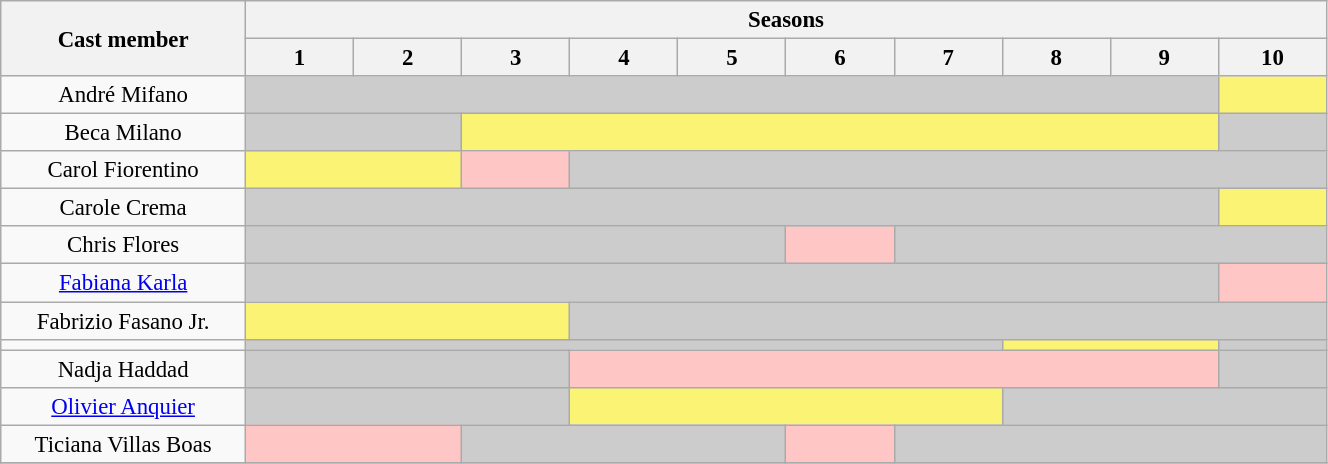<table class="wikitable" style="text-align:center; font-size:95%; width:70%;">
<tr>
<th rowspan=2>Cast member</th>
<th colspan=10>Seasons</th>
</tr>
<tr>
<th width=65>1</th>
<th width=65>2</th>
<th width=65>3</th>
<th width=65>4</th>
<th width=65>5</th>
<th width=65>6</th>
<th width=65>7</th>
<th width=65>8</th>
<th width=65>9</th>
<th width=65>10</th>
</tr>
<tr>
<td>André Mifano</td>
<td colspan="9" bgcolor="CCCCCC"></td>
<td bgcolor="FBF373"></td>
</tr>
<tr>
<td>Beca Milano</td>
<td colspan="2" bgcolor="CCCCCC"></td>
<td colspan="7" bgcolor="FBF373"></td>
<td bgcolor="CCCCCC"></td>
</tr>
<tr>
<td>Carol Fiorentino</td>
<td colspan="2" bgcolor="FBF373"></td>
<td colspan="1" bgcolor="FFC6C6"></td>
<td colspan="7" bgcolor="CCCCCC"></td>
</tr>
<tr>
<td>Carole Crema</td>
<td colspan="9" bgcolor="CCCCCC"></td>
<td bgcolor="FBF373"></td>
</tr>
<tr>
<td>Chris Flores</td>
<td colspan="5" bgcolor="CCCCCC"></td>
<td colspan="1" bgcolor="FFC6C6"></td>
<td colspan="4" bgcolor="CCCCCC"></td>
</tr>
<tr>
<td><a href='#'>Fabiana Karla</a></td>
<td colspan="9" bgcolor="CCCCCC"></td>
<td bgcolor="FFC6C6"></td>
</tr>
<tr>
<td>Fabrizio Fasano Jr.</td>
<td colspan="3" bgcolor="FBF373"></td>
<td colspan="7" bgcolor="CCCCCC"></td>
</tr>
<tr>
<td></td>
<td colspan="7" bgcolor="CCCCCC"></td>
<td colspan="2" bgcolor="FBF373"></td>
<td bgcolor="CCCCCC"></td>
</tr>
<tr>
<td>Nadja Haddad</td>
<td colspan="3" bgcolor="CCCCCC"></td>
<td colspan="6" bgcolor="FFC6C6"></td>
<td bgcolor="CCCCCC"></td>
</tr>
<tr>
<td><a href='#'>Olivier Anquier</a></td>
<td colspan="3" bgcolor="CCCCCC"></td>
<td colspan="4" bgcolor="FBF373"></td>
<td colspan="3" bgcolor="CCCCCC"></td>
</tr>
<tr>
<td>Ticiana Villas Boas</td>
<td colspan=2 bgcolor=FFC6C6></td>
<td colspan=3 bgcolor=CCCCCC></td>
<td colspan=1 bgcolor=FFC6C6></td>
<td colspan=4 bgcolor=CCCCCC></td>
</tr>
<tr>
</tr>
</table>
